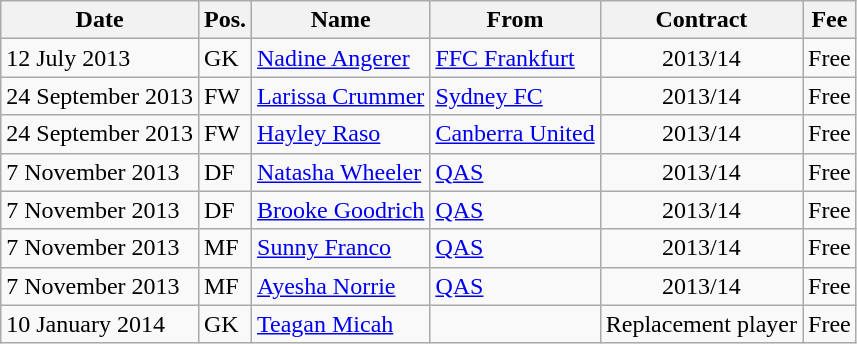<table class="wikitable sortable">
<tr>
<th>Date</th>
<th>Pos.</th>
<th>Name</th>
<th>From</th>
<th>Contract</th>
<th>Fee</th>
</tr>
<tr>
<td>12 July 2013</td>
<td>GK</td>
<td> <a href='#'>Nadine Angerer</a></td>
<td> <a href='#'>FFC Frankfurt</a></td>
<td style="text-align:center;">2013/14</td>
<td>Free </td>
</tr>
<tr>
<td>24 September 2013</td>
<td>FW</td>
<td> <a href='#'>Larissa Crummer</a></td>
<td> <a href='#'>Sydney FC</a></td>
<td style="text-align:center;">2013/14</td>
<td>Free </td>
</tr>
<tr>
<td>24 September 2013</td>
<td>FW</td>
<td> <a href='#'>Hayley Raso</a></td>
<td> <a href='#'>Canberra United</a></td>
<td style="text-align:center;">2013/14</td>
<td>Free </td>
</tr>
<tr>
<td>7 November 2013</td>
<td>DF</td>
<td> <a href='#'>Natasha Wheeler</a></td>
<td> <a href='#'>QAS</a></td>
<td style="text-align:center;">2013/14</td>
<td>Free </td>
</tr>
<tr>
<td>7 November 2013</td>
<td>DF</td>
<td> <a href='#'>Brooke Goodrich</a></td>
<td> <a href='#'>QAS</a></td>
<td style="text-align:center;">2013/14</td>
<td>Free </td>
</tr>
<tr>
<td>7 November 2013</td>
<td>MF</td>
<td> <a href='#'>Sunny Franco</a></td>
<td> <a href='#'>QAS</a></td>
<td style="text-align:center;">2013/14</td>
<td>Free </td>
</tr>
<tr>
<td>7 November 2013</td>
<td>MF</td>
<td> <a href='#'>Ayesha Norrie</a></td>
<td> <a href='#'>QAS</a></td>
<td style="text-align:center;">2013/14</td>
<td>Free </td>
</tr>
<tr>
<td>10 January 2014</td>
<td>GK</td>
<td> <a href='#'>Teagan Micah</a></td>
<td></td>
<td style="text-align:center;">Replacement player</td>
<td>Free </td>
</tr>
</table>
